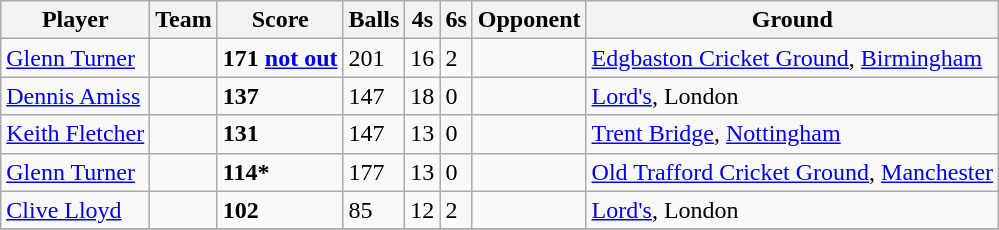<table class="wikitable">
<tr>
<th>Player</th>
<th>Team</th>
<th>Score</th>
<th>Balls</th>
<th>4s</th>
<th>6s</th>
<th>Opponent</th>
<th>Ground</th>
</tr>
<tr>
<td><a href='#'>Glenn Turner</a></td>
<td></td>
<td><strong>171 <a href='#'>not out</a></strong></td>
<td>201</td>
<td>16</td>
<td>2</td>
<td></td>
<td><a href='#'>Edgbaston Cricket Ground</a>, <a href='#'>Birmingham</a></td>
</tr>
<tr>
<td><a href='#'>Dennis Amiss</a></td>
<td></td>
<td><strong>137</strong></td>
<td>147</td>
<td>18</td>
<td>0</td>
<td></td>
<td><a href='#'>Lord's</a>, London</td>
</tr>
<tr>
<td><a href='#'>Keith Fletcher</a></td>
<td></td>
<td><strong>131</strong></td>
<td>147</td>
<td>13</td>
<td>0</td>
<td></td>
<td><a href='#'>Trent Bridge</a>, <a href='#'>Nottingham</a></td>
</tr>
<tr>
<td><a href='#'>Glenn Turner</a></td>
<td></td>
<td><strong>114*</strong></td>
<td>177</td>
<td>13</td>
<td>0</td>
<td></td>
<td><a href='#'>Old Trafford Cricket Ground</a>, <a href='#'>Manchester</a></td>
</tr>
<tr>
<td><a href='#'>Clive Lloyd</a></td>
<td></td>
<td><strong>102</strong></td>
<td>85</td>
<td>12</td>
<td>2</td>
<td></td>
<td><a href='#'>Lord's</a>, London</td>
</tr>
<tr>
</tr>
</table>
